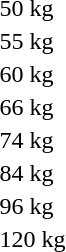<table>
<tr>
<td rowspan=2>50 kg</td>
<td rowspan=2></td>
<td rowspan=2></td>
<td></td>
</tr>
<tr>
<td></td>
</tr>
<tr>
<td rowspan=2>55 kg</td>
<td rowspan=2></td>
<td rowspan=2></td>
<td></td>
</tr>
<tr>
<td></td>
</tr>
<tr>
<td rowspan=2>60 kg</td>
<td rowspan=2></td>
<td rowspan=2></td>
<td></td>
</tr>
<tr>
<td></td>
</tr>
<tr>
<td rowspan=2>66 kg</td>
<td rowspan=2></td>
<td rowspan=2></td>
<td></td>
</tr>
<tr>
<td></td>
</tr>
<tr>
<td rowspan=2>74 kg</td>
<td rowspan=2></td>
<td rowspan=2></td>
<td></td>
</tr>
<tr>
<td></td>
</tr>
<tr>
<td rowspan=2>84 kg</td>
<td rowspan=2></td>
<td rowspan=2></td>
<td></td>
</tr>
<tr>
<td></td>
</tr>
<tr>
<td rowspan=2>96 kg</td>
<td rowspan=2></td>
<td rowspan=2></td>
<td></td>
</tr>
<tr>
<td></td>
</tr>
<tr>
<td rowspan=2>120 kg</td>
<td rowspan=2></td>
<td rowspan=2></td>
<td></td>
</tr>
<tr>
<td></td>
</tr>
<tr>
</tr>
</table>
